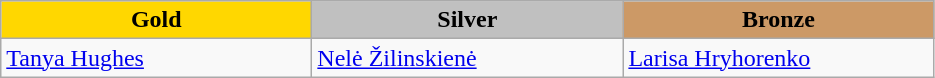<table class="wikitable" style="text-align:left">
<tr align="center">
<td width=200 bgcolor=gold><strong>Gold</strong></td>
<td width=200 bgcolor=silver><strong>Silver</strong></td>
<td width=200 bgcolor=CC9966><strong>Bronze</strong></td>
</tr>
<tr>
<td><a href='#'>Tanya Hughes</a><br><em></em></td>
<td><a href='#'>Nelė Žilinskienė</a><br><em></em></td>
<td><a href='#'>Larisa Hryhorenko</a><br><em></em></td>
</tr>
</table>
